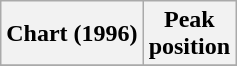<table class="wikitable plainrowheaders" style="text-align:center">
<tr>
<th>Chart (1996)</th>
<th>Peak<br>position</th>
</tr>
<tr>
</tr>
</table>
